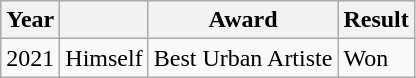<table class="wikitable">
<tr>
<th>Year</th>
<th></th>
<th>Award</th>
<th>Result</th>
</tr>
<tr>
<td>2021</td>
<td>Himself</td>
<td>Best Urban Artiste</td>
<td>Won</td>
</tr>
</table>
